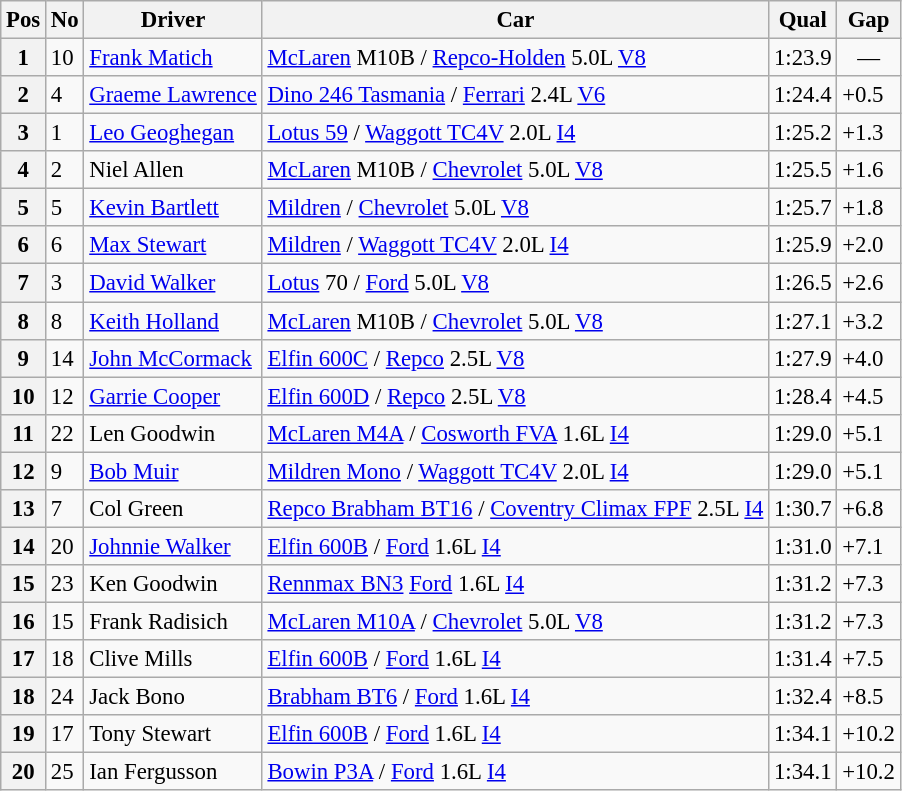<table class="wikitable sortable" style="font-size: 95%;">
<tr>
<th>Pos</th>
<th>No</th>
<th>Driver</th>
<th>Car</th>
<th>Qual</th>
<th>Gap</th>
</tr>
<tr>
<th>1</th>
<td>10</td>
<td> <a href='#'>Frank Matich</a></td>
<td><a href='#'>McLaren</a> M10B / <a href='#'>Repco-Holden</a> 5.0L <a href='#'>V8</a></td>
<td>1:23.9</td>
<td align="center">—</td>
</tr>
<tr>
<th>2</th>
<td>4</td>
<td> <a href='#'>Graeme Lawrence</a></td>
<td><a href='#'>Dino 246 Tasmania</a> / <a href='#'>Ferrari</a> 2.4L <a href='#'>V6</a></td>
<td>1:24.4</td>
<td>+0.5</td>
</tr>
<tr>
<th>3</th>
<td>1</td>
<td> <a href='#'>Leo Geoghegan</a></td>
<td><a href='#'>Lotus 59</a> / <a href='#'>Waggott TC4V</a> 2.0L <a href='#'>I4</a></td>
<td>1:25.2</td>
<td>+1.3</td>
</tr>
<tr>
<th>4</th>
<td>2</td>
<td> Niel Allen</td>
<td><a href='#'>McLaren</a> M10B / <a href='#'>Chevrolet</a> 5.0L <a href='#'>V8</a></td>
<td>1:25.5</td>
<td>+1.6</td>
</tr>
<tr>
<th>5</th>
<td>5</td>
<td> <a href='#'>Kevin Bartlett</a></td>
<td><a href='#'>Mildren</a> / <a href='#'>Chevrolet</a> 5.0L <a href='#'>V8</a></td>
<td>1:25.7</td>
<td>+1.8</td>
</tr>
<tr>
<th>6</th>
<td>6</td>
<td> <a href='#'>Max Stewart</a></td>
<td><a href='#'>Mildren</a> / <a href='#'>Waggott TC4V</a> 2.0L <a href='#'>I4</a></td>
<td>1:25.9</td>
<td>+2.0</td>
</tr>
<tr>
<th>7</th>
<td>3</td>
<td> <a href='#'>David Walker</a></td>
<td><a href='#'>Lotus</a> 70 / <a href='#'>Ford</a> 5.0L <a href='#'>V8</a></td>
<td>1:26.5</td>
<td>+2.6</td>
</tr>
<tr>
<th>8</th>
<td>8</td>
<td> <a href='#'>Keith Holland</a></td>
<td><a href='#'>McLaren</a> M10B / <a href='#'>Chevrolet</a> 5.0L <a href='#'>V8</a></td>
<td>1:27.1</td>
<td>+3.2</td>
</tr>
<tr>
<th>9</th>
<td>14</td>
<td> <a href='#'>John McCormack</a></td>
<td><a href='#'>Elfin 600C</a> / <a href='#'>Repco</a> 2.5L <a href='#'>V8</a></td>
<td>1:27.9</td>
<td>+4.0</td>
</tr>
<tr>
<th>10</th>
<td>12</td>
<td> <a href='#'>Garrie Cooper</a></td>
<td><a href='#'>Elfin 600D</a> / <a href='#'>Repco</a> 2.5L <a href='#'>V8</a></td>
<td>1:28.4</td>
<td>+4.5</td>
</tr>
<tr>
<th>11</th>
<td>22</td>
<td> Len Goodwin</td>
<td><a href='#'>McLaren M4A</a> / <a href='#'>Cosworth FVA</a> 1.6L <a href='#'>I4</a></td>
<td>1:29.0</td>
<td>+5.1</td>
</tr>
<tr>
<th>12</th>
<td>9</td>
<td> <a href='#'>Bob Muir</a></td>
<td><a href='#'>Mildren Mono</a> / <a href='#'>Waggott TC4V</a> 2.0L <a href='#'>I4</a></td>
<td>1:29.0</td>
<td>+5.1</td>
</tr>
<tr>
<th>13</th>
<td>7</td>
<td> Col Green</td>
<td><a href='#'>Repco Brabham BT16</a> / <a href='#'>Coventry Climax FPF</a> 2.5L <a href='#'>I4</a></td>
<td>1:30.7</td>
<td>+6.8</td>
</tr>
<tr>
<th>14</th>
<td>20</td>
<td> <a href='#'>Johnnie Walker</a></td>
<td><a href='#'>Elfin 600B</a> / <a href='#'>Ford</a> 1.6L <a href='#'>I4</a></td>
<td>1:31.0</td>
<td>+7.1</td>
</tr>
<tr>
<th>15</th>
<td>23</td>
<td> Ken Goodwin</td>
<td><a href='#'>Rennmax BN3</a> <a href='#'>Ford</a> 1.6L <a href='#'>I4</a></td>
<td>1:31.2</td>
<td>+7.3</td>
</tr>
<tr>
<th>16</th>
<td>15</td>
<td> Frank Radisich</td>
<td><a href='#'>McLaren M10A</a> / <a href='#'>Chevrolet</a> 5.0L <a href='#'>V8</a></td>
<td>1:31.2</td>
<td>+7.3</td>
</tr>
<tr>
<th>17</th>
<td>18</td>
<td> Clive Mills</td>
<td><a href='#'>Elfin 600B</a> / <a href='#'>Ford</a> 1.6L <a href='#'>I4</a></td>
<td>1:31.4</td>
<td>+7.5</td>
</tr>
<tr>
<th>18</th>
<td>24</td>
<td> Jack Bono</td>
<td><a href='#'>Brabham BT6</a> / <a href='#'>Ford</a> 1.6L <a href='#'>I4</a></td>
<td>1:32.4</td>
<td>+8.5</td>
</tr>
<tr>
<th>19</th>
<td>17</td>
<td> Tony Stewart</td>
<td><a href='#'>Elfin 600B</a> / <a href='#'>Ford</a> 1.6L <a href='#'>I4</a></td>
<td>1:34.1</td>
<td>+10.2</td>
</tr>
<tr>
<th>20</th>
<td>25</td>
<td> Ian Fergusson</td>
<td><a href='#'>Bowin P3A</a> / <a href='#'>Ford</a> 1.6L <a href='#'>I4</a></td>
<td>1:34.1</td>
<td>+10.2</td>
</tr>
</table>
